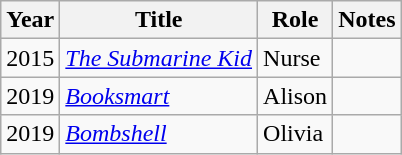<table class="wikitable sortable">
<tr>
<th>Year</th>
<th>Title</th>
<th>Role</th>
<th>Notes</th>
</tr>
<tr>
<td>2015</td>
<td><em><a href='#'>The Submarine Kid</a></em></td>
<td>Nurse</td>
<td></td>
</tr>
<tr>
<td>2019</td>
<td><em><a href='#'>Booksmart</a></em></td>
<td>Alison</td>
<td></td>
</tr>
<tr>
<td>2019</td>
<td><em><a href='#'>Bombshell</a></em></td>
<td>Olivia</td>
<td></td>
</tr>
</table>
